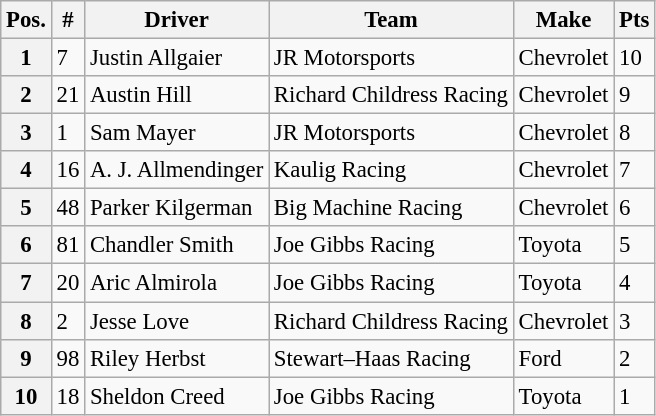<table class="wikitable" style="font-size:95%">
<tr>
<th>Pos.</th>
<th>#</th>
<th>Driver</th>
<th>Team</th>
<th>Make</th>
<th>Pts</th>
</tr>
<tr>
<th>1</th>
<td>7</td>
<td>Justin Allgaier</td>
<td>JR Motorsports</td>
<td>Chevrolet</td>
<td>10</td>
</tr>
<tr>
<th>2</th>
<td>21</td>
<td>Austin Hill</td>
<td>Richard Childress Racing</td>
<td>Chevrolet</td>
<td>9</td>
</tr>
<tr>
<th>3</th>
<td>1</td>
<td>Sam Mayer</td>
<td>JR Motorsports</td>
<td>Chevrolet</td>
<td>8</td>
</tr>
<tr>
<th>4</th>
<td>16</td>
<td>A. J. Allmendinger</td>
<td>Kaulig Racing</td>
<td>Chevrolet</td>
<td>7</td>
</tr>
<tr>
<th>5</th>
<td>48</td>
<td>Parker Kilgerman</td>
<td>Big Machine Racing</td>
<td>Chevrolet</td>
<td>6</td>
</tr>
<tr>
<th>6</th>
<td>81</td>
<td>Chandler Smith</td>
<td>Joe Gibbs Racing</td>
<td>Toyota</td>
<td>5</td>
</tr>
<tr>
<th>7</th>
<td>20</td>
<td>Aric Almirola</td>
<td>Joe Gibbs Racing</td>
<td>Toyota</td>
<td>4</td>
</tr>
<tr>
<th>8</th>
<td>2</td>
<td>Jesse Love</td>
<td>Richard Childress Racing</td>
<td>Chevrolet</td>
<td>3</td>
</tr>
<tr>
<th>9</th>
<td>98</td>
<td>Riley Herbst</td>
<td>Stewart–Haas Racing</td>
<td>Ford</td>
<td>2</td>
</tr>
<tr>
<th>10</th>
<td>18</td>
<td>Sheldon Creed</td>
<td>Joe Gibbs Racing</td>
<td>Toyota</td>
<td>1</td>
</tr>
</table>
